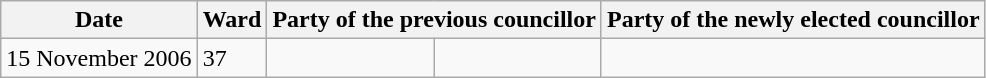<table class="wikitable">
<tr>
<th>Date</th>
<th>Ward</th>
<th colspan=2>Party of the previous councillor</th>
<th colspan=2>Party of the newly elected councillor</th>
</tr>
<tr>
<td>15 November 2006</td>
<td>37</td>
<td></td>
<td></td>
</tr>
</table>
